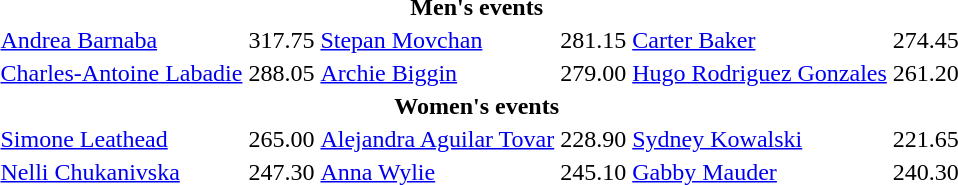<table>
<tr>
<th colspan=7>Men's events</th>
</tr>
<tr>
<td></td>
<td><a href='#'>Andrea Barnaba</a><br></td>
<td>317.75</td>
<td><a href='#'>Stepan Movchan</a><br></td>
<td>281.15</td>
<td><a href='#'>Carter Baker</a><br></td>
<td>274.45</td>
</tr>
<tr>
<td></td>
<td><a href='#'>Charles-Antoine Labadie</a><br></td>
<td>288.05</td>
<td><a href='#'>Archie Biggin</a><br></td>
<td>279.00</td>
<td><a href='#'>Hugo Rodriguez Gonzales</a><br></td>
<td>261.20</td>
</tr>
<tr>
<th colspan=7>Women's events</th>
</tr>
<tr>
<td></td>
<td><a href='#'>Simone Leathead</a><br></td>
<td>265.00</td>
<td><a href='#'>Alejandra Aguilar Tovar</a><br></td>
<td>228.90</td>
<td><a href='#'>Sydney Kowalski</a><br></td>
<td>221.65</td>
</tr>
<tr>
<td></td>
<td><a href='#'>Nelli Chukanivska</a><br></td>
<td>247.30</td>
<td><a href='#'>Anna Wylie</a><br></td>
<td>245.10</td>
<td><a href='#'>Gabby Mauder</a><br></td>
<td>240.30</td>
</tr>
</table>
